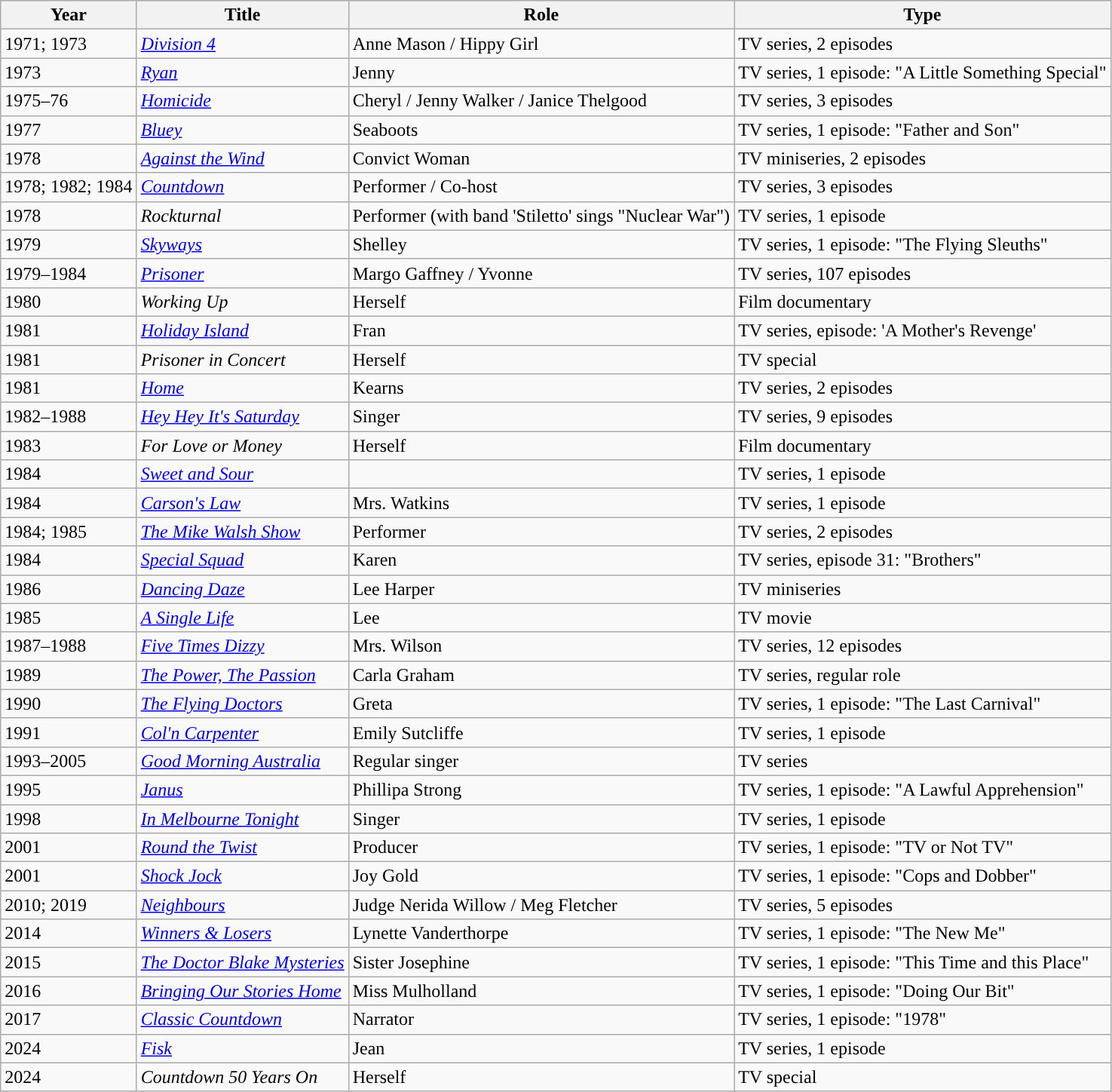<table class="wikitable">
<tr>
<th>Year</th>
<th>Title</th>
<th>Role</th>
<th>Type</th>
</tr>
<tr>
<td>1971; 1973</td>
<td><em><a href='#'>Division 4</a></em></td>
<td>Anne Mason / Hippy Girl</td>
<td>TV series, 2 episodes</td>
</tr>
<tr>
<td>1973</td>
<td><em><a href='#'>Ryan</a></em></td>
<td>Jenny</td>
<td>TV series, 1 episode: "A Little Something Special"</td>
</tr>
<tr>
<td>1975–76</td>
<td><em><a href='#'>Homicide</a></em></td>
<td>Cheryl / Jenny Walker / Janice Thelgood</td>
<td>TV series, 3 episodes</td>
</tr>
<tr>
<td>1977</td>
<td><em><a href='#'>Bluey</a></em></td>
<td>Seaboots</td>
<td>TV series, 1 episode: "Father and Son"</td>
</tr>
<tr>
<td>1978</td>
<td><em><a href='#'>Against the Wind</a></em></td>
<td>Convict Woman</td>
<td>TV miniseries, 2 episodes</td>
</tr>
<tr>
<td>1978; 1982; 1984</td>
<td><em><a href='#'>Countdown</a></em></td>
<td>Performer / Co-host</td>
<td>TV series, 3 episodes</td>
</tr>
<tr>
<td>1978</td>
<td><em>Rockturnal</em></td>
<td>Performer (with band 'Stiletto' sings "Nuclear War")</td>
<td>TV series, 1 episode</td>
</tr>
<tr>
<td>1979</td>
<td><em><a href='#'>Skyways</a></em></td>
<td>Shelley</td>
<td>TV series, 1 episode: "The Flying Sleuths"</td>
</tr>
<tr>
<td>1979–1984</td>
<td><em><a href='#'>Prisoner</a></em></td>
<td>Margo Gaffney / Yvonne</td>
<td>TV series, 107 episodes</td>
</tr>
<tr>
<td>1980</td>
<td><em>Working Up</em></td>
<td>Herself</td>
<td>Film documentary</td>
</tr>
<tr>
<td>1981</td>
<td><em><a href='#'>Holiday Island</a></em></td>
<td>Fran</td>
<td>TV series, episode: 'A Mother's Revenge'</td>
</tr>
<tr>
<td>1981</td>
<td><em>Prisoner in Concert</em></td>
<td>Herself</td>
<td>TV special</td>
</tr>
<tr>
<td>1981</td>
<td><em><a href='#'>Home</a></em></td>
<td>Kearns</td>
<td>TV series, 2 episodes</td>
</tr>
<tr>
<td>1982–1988</td>
<td><em><a href='#'>Hey Hey It's Saturday</a></em></td>
<td>Singer</td>
<td>TV series, 9 episodes</td>
</tr>
<tr>
<td>1983</td>
<td><em>For Love or Money</em></td>
<td>Herself</td>
<td>Film documentary</td>
</tr>
<tr>
<td>1984</td>
<td><em><a href='#'>Sweet and Sour</a></em></td>
<td></td>
<td>TV series, 1 episode</td>
</tr>
<tr>
<td>1984</td>
<td><em><a href='#'>Carson's Law</a></em></td>
<td>Mrs. Watkins</td>
<td>TV series, 1 episode</td>
</tr>
<tr>
<td>1984; 1985</td>
<td><em><a href='#'>The Mike Walsh Show</a></em></td>
<td>Performer</td>
<td>TV series, 2 episodes</td>
</tr>
<tr>
<td>1984</td>
<td><em><a href='#'>Special Squad</a></em></td>
<td>Karen</td>
<td>TV series, episode 31: "Brothers"</td>
</tr>
<tr>
<td>1986</td>
<td><em><a href='#'>Dancing Daze</a></em></td>
<td>Lee Harper</td>
<td>TV miniseries</td>
</tr>
<tr>
<td>1985</td>
<td><em><a href='#'>A Single Life</a></em></td>
<td>Lee</td>
<td>TV movie</td>
</tr>
<tr>
<td>1987–1988</td>
<td><em><a href='#'>Five Times Dizzy</a></em></td>
<td>Mrs. Wilson</td>
<td>TV series, 12 episodes</td>
</tr>
<tr>
<td>1989</td>
<td><em><a href='#'>The Power, The Passion</a></em></td>
<td>Carla Graham</td>
<td>TV series, regular role</td>
</tr>
<tr>
<td>1990</td>
<td><em><a href='#'>The Flying Doctors</a></em></td>
<td>Greta</td>
<td>TV series, 1 episode: "The Last Carnival"</td>
</tr>
<tr>
<td>1991</td>
<td><em><a href='#'>Col'n Carpenter</a></em></td>
<td>Emily Sutcliffe</td>
<td>TV series, 1 episode</td>
</tr>
<tr>
<td>1993–2005</td>
<td><em><a href='#'>Good Morning Australia</a></em></td>
<td>Regular singer</td>
<td>TV series</td>
</tr>
<tr>
<td>1995</td>
<td><em><a href='#'>Janus</a></em></td>
<td>Phillipa Strong</td>
<td>TV series, 1 episode: "A Lawful Apprehension"</td>
</tr>
<tr>
<td>1998</td>
<td><em><a href='#'>In Melbourne Tonight</a></em></td>
<td>Singer</td>
<td>TV series, 1 episode</td>
</tr>
<tr>
<td>2001</td>
<td><em><a href='#'>Round the Twist</a></em></td>
<td>Producer</td>
<td>TV series, 1 episode: "TV or Not TV"</td>
</tr>
<tr>
<td>2001</td>
<td><em><a href='#'>Shock Jock</a></em></td>
<td>Joy Gold</td>
<td>TV series, 1 episode: "Cops and Dobber"</td>
</tr>
<tr>
<td>2010; 2019</td>
<td><em><a href='#'>Neighbours</a></em></td>
<td>Judge Nerida Willow / Meg Fletcher</td>
<td>TV series, 5 episodes</td>
</tr>
<tr>
<td>2014</td>
<td><em><a href='#'>Winners & Losers</a></em></td>
<td>Lynette Vanderthorpe</td>
<td>TV series, 1 episode: "The New Me"</td>
</tr>
<tr>
<td>2015</td>
<td><em><a href='#'>The Doctor Blake Mysteries</a></em></td>
<td>Sister Josephine</td>
<td>TV series, 1 episode: "This Time and this Place"</td>
</tr>
<tr>
<td>2016</td>
<td><em><a href='#'>Bringing Our Stories Home</a></em></td>
<td>Miss Mulholland</td>
<td>TV series, 1 episode: "Doing Our Bit"</td>
</tr>
<tr>
<td>2017</td>
<td><em><a href='#'>Classic Countdown</a></em></td>
<td>Narrator</td>
<td>TV series, 1 episode: "1978"</td>
</tr>
<tr>
<td>2024</td>
<td><em><a href='#'>Fisk</a></em></td>
<td>Jean</td>
<td>TV series, 1 episode</td>
</tr>
<tr>
<td>2024</td>
<td><em>Countdown 50 Years On</em></td>
<td>Herself</td>
<td>TV special</td>
</tr>
</table>
